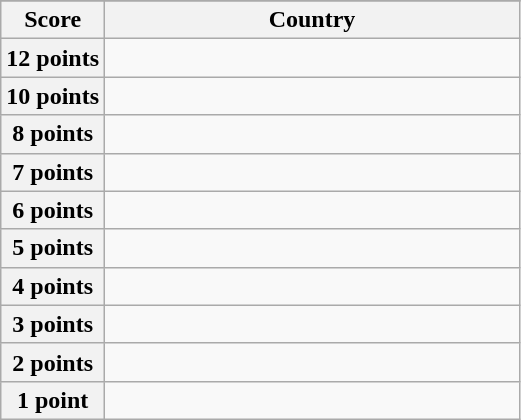<table class="wikitable">
<tr>
</tr>
<tr>
<th scope="col" width="20%">Score</th>
<th scope="col">Country</th>
</tr>
<tr>
<th scope="row">12 points</th>
<td></td>
</tr>
<tr>
<th scope="row">10 points</th>
<td></td>
</tr>
<tr>
<th scope="row">8 points</th>
<td></td>
</tr>
<tr>
<th scope="row">7 points</th>
<td></td>
</tr>
<tr>
<th scope="row">6 points</th>
<td></td>
</tr>
<tr>
<th scope="row">5 points</th>
<td></td>
</tr>
<tr>
<th scope="row">4 points</th>
<td></td>
</tr>
<tr>
<th scope="row">3 points</th>
<td></td>
</tr>
<tr>
<th scope="row">2 points</th>
<td></td>
</tr>
<tr>
<th scope="row">1 point</th>
<td></td>
</tr>
</table>
